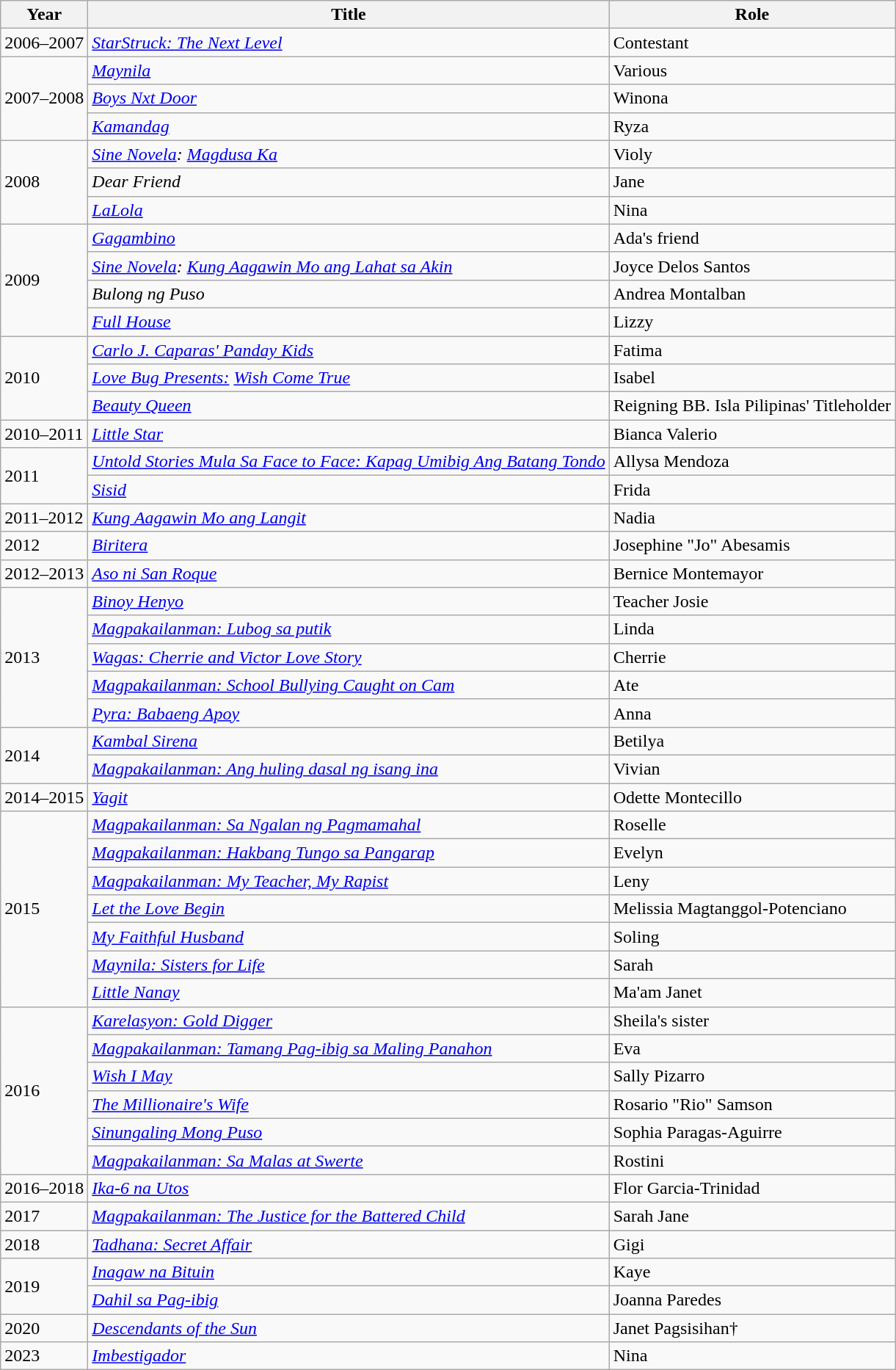<table class="wikitable sortable">
<tr>
<th>Year</th>
<th>Title</th>
<th>Role</th>
</tr>
<tr>
<td>2006–2007</td>
<td><em> <a href='#'>StarStruck: The Next Level</a></em></td>
<td>Contestant</td>
</tr>
<tr>
<td rowspan="3">2007–2008</td>
<td><em><a href='#'>Maynila</a></em></td>
<td>Various</td>
</tr>
<tr>
<td><em><a href='#'>Boys Nxt Door</a></em></td>
<td>Winona</td>
</tr>
<tr>
<td><em><a href='#'>Kamandag</a></em></td>
<td>Ryza</td>
</tr>
<tr>
<td rowspan="3">2008</td>
<td><em><a href='#'>Sine Novela</a>: <a href='#'>Magdusa Ka</a></em></td>
<td>Violy</td>
</tr>
<tr>
<td><em>Dear Friend</em></td>
<td>Jane</td>
</tr>
<tr>
<td><em><a href='#'>LaLola</a></em></td>
<td>Nina</td>
</tr>
<tr>
<td rowspan="4">2009</td>
<td><em><a href='#'>Gagambino</a></em></td>
<td>Ada's friend</td>
</tr>
<tr>
<td><em><a href='#'>Sine Novela</a>: <a href='#'>Kung Aagawin Mo ang Lahat sa Akin</a></em></td>
<td>Joyce Delos Santos</td>
</tr>
<tr>
<td><em>Bulong ng Puso</em></td>
<td>Andrea Montalban</td>
</tr>
<tr>
<td><em><a href='#'>Full House</a></em></td>
<td>Lizzy</td>
</tr>
<tr>
<td rowspan="3">2010</td>
<td><em><a href='#'>Carlo J. Caparas' Panday Kids</a></em></td>
<td>Fatima</td>
</tr>
<tr>
<td><em><a href='#'>Love Bug Presents:</a> <a href='#'>Wish Come True</a></em></td>
<td>Isabel</td>
</tr>
<tr>
<td><em><a href='#'>Beauty Queen</a></em></td>
<td>Reigning BB. Isla Pilipinas' Titleholder</td>
</tr>
<tr>
<td>2010–2011</td>
<td><em><a href='#'>Little Star</a></em></td>
<td>Bianca Valerio</td>
</tr>
<tr>
<td rowspan="2">2011</td>
<td><em><a href='#'>Untold Stories Mula Sa Face to Face: Kapag Umibig Ang Batang Tondo</a></em></td>
<td>Allysa Mendoza</td>
</tr>
<tr>
<td><em><a href='#'>Sisid</a></em></td>
<td>Frida</td>
</tr>
<tr>
<td>2011–2012</td>
<td><em><a href='#'>Kung Aagawin Mo ang Langit</a></em></td>
<td>Nadia</td>
</tr>
<tr>
<td>2012</td>
<td><em><a href='#'>Biritera</a></em></td>
<td>Josephine "Jo" Abesamis</td>
</tr>
<tr>
<td>2012–2013</td>
<td><em><a href='#'>Aso ni San Roque</a></em></td>
<td>Bernice Montemayor</td>
</tr>
<tr>
<td rowspan="5">2013</td>
<td><em><a href='#'>Binoy Henyo</a></em></td>
<td>Teacher Josie</td>
</tr>
<tr>
<td><em><a href='#'>Magpakailanman: Lubog sa putik</a></em></td>
<td>Linda</td>
</tr>
<tr>
<td><em><a href='#'>Wagas: Cherrie and Victor Love Story</a></em></td>
<td>Cherrie</td>
</tr>
<tr>
<td><em><a href='#'>Magpakailanman: School Bullying Caught on Cam</a></em></td>
<td>Ate</td>
</tr>
<tr>
<td><em><a href='#'>Pyra: Babaeng Apoy</a></em></td>
<td>Anna</td>
</tr>
<tr>
<td rowspan="2">2014</td>
<td><em><a href='#'>Kambal Sirena</a></em></td>
<td>Betilya</td>
</tr>
<tr>
<td><em><a href='#'>Magpakailanman: Ang huling dasal ng isang ina</a></em></td>
<td>Vivian</td>
</tr>
<tr>
<td>2014–2015</td>
<td><em><a href='#'>Yagit</a></em></td>
<td>Odette Montecillo</td>
</tr>
<tr>
<td rowspan="7">2015</td>
<td><em><a href='#'>Magpakailanman: Sa Ngalan ng Pagmamahal</a></em></td>
<td>Roselle</td>
</tr>
<tr>
<td><em><a href='#'>Magpakailanman: Hakbang Tungo sa Pangarap</a></em></td>
<td>Evelyn</td>
</tr>
<tr>
<td><em><a href='#'>Magpakailanman: My Teacher, My Rapist</a></em></td>
<td>Leny</td>
</tr>
<tr>
<td><em><a href='#'>Let the Love Begin</a></em></td>
<td>Melissia Magtanggol-Potenciano</td>
</tr>
<tr>
<td><em><a href='#'>My Faithful Husband</a></em></td>
<td>Soling</td>
</tr>
<tr>
<td><em><a href='#'>Maynila: Sisters for Life</a></em></td>
<td>Sarah</td>
</tr>
<tr>
<td><em><a href='#'>Little Nanay</a></em></td>
<td>Ma'am Janet</td>
</tr>
<tr>
<td rowspan="6">2016</td>
<td><em><a href='#'>Karelasyon: Gold Digger</a></em></td>
<td>Sheila's sister</td>
</tr>
<tr>
<td><em><a href='#'>Magpakailanman: Tamang Pag-ibig sa Maling Panahon</a></em></td>
<td>Eva</td>
</tr>
<tr>
<td><em><a href='#'>Wish I May</a></em></td>
<td>Sally Pizarro</td>
</tr>
<tr>
<td><em><a href='#'>The Millionaire's Wife</a></em></td>
<td>Rosario "Rio" Samson</td>
</tr>
<tr>
<td><em><a href='#'>Sinungaling Mong Puso</a></em></td>
<td>Sophia Paragas-Aguirre</td>
</tr>
<tr>
<td><em><a href='#'>Magpakailanman: Sa Malas at Swerte</a></em></td>
<td>Rostini</td>
</tr>
<tr>
<td>2016–2018</td>
<td><em><a href='#'>Ika-6 na Utos</a></em></td>
<td>Flor Garcia-Trinidad</td>
</tr>
<tr>
<td>2017</td>
<td><em><a href='#'>Magpakailanman: The Justice for the Battered Child</a> </em></td>
<td>Sarah Jane</td>
</tr>
<tr>
<td>2018</td>
<td><em><a href='#'>Tadhana: Secret Affair</a></em></td>
<td>Gigi</td>
</tr>
<tr>
<td rowspan="2">2019</td>
<td><em><a href='#'>Inagaw na Bituin</a></em></td>
<td>Kaye</td>
</tr>
<tr>
<td><em><a href='#'>Dahil sa Pag-ibig</a></em></td>
<td>Joanna Paredes</td>
</tr>
<tr>
<td>2020</td>
<td><em><a href='#'>Descendants of the Sun</a></em></td>
<td>Janet Pagsisihan†</td>
</tr>
<tr>
<td>2023</td>
<td><em><a href='#'>Imbestigador</a></em></td>
<td>Nina</td>
</tr>
</table>
